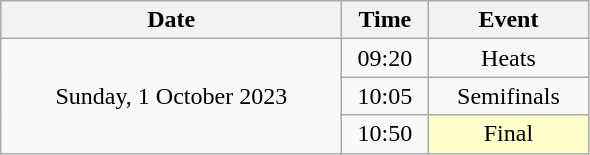<table class = "wikitable" style="text-align:center;">
<tr>
<th width=220>Date</th>
<th width=50>Time</th>
<th width=100>Event</th>
</tr>
<tr>
<td rowspan=3>Sunday, 1 October 2023</td>
<td>09:20</td>
<td>Heats</td>
</tr>
<tr>
<td>10:05</td>
<td>Semifinals</td>
</tr>
<tr>
<td>10:50</td>
<td bgcolor=ffffcc>Final</td>
</tr>
</table>
